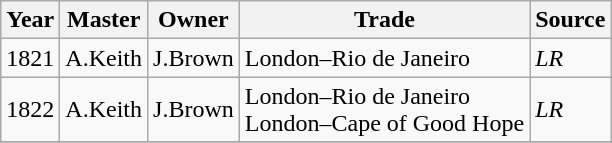<table class=" wikitable">
<tr>
<th>Year</th>
<th>Master</th>
<th>Owner</th>
<th>Trade</th>
<th>Source</th>
</tr>
<tr>
<td>1821</td>
<td>A.Keith</td>
<td>J.Brown</td>
<td>London–Rio de Janeiro</td>
<td><em>LR</em></td>
</tr>
<tr>
<td>1822</td>
<td>A.Keith</td>
<td>J.Brown</td>
<td>London–Rio de Janeiro<br>London–Cape of Good Hope</td>
<td><em>LR</em></td>
</tr>
<tr>
</tr>
</table>
